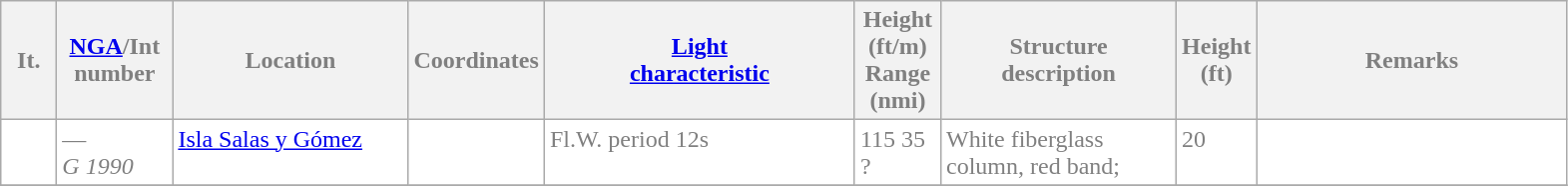<table class=wikitable style="background: white; color: gray">
<tr>
<th width="30">It.</th>
<th width="70"><a href='#'>NGA</a>/Int<br>number</th>
<th width="150">Location</th>
<th width="80">Coordinates</th>
<th width="200"><a href='#'>Light<br>characteristic</a></th>
<th width="50">Height (ft/m)<br>Range (nmi)</th>
<th width="150">Structure<br>description</th>
<th width="30">Height (ft)</th>
<th width="200">Remarks</th>
</tr>
<tr valign="top">
<td></td>
<td>—<br><em>G 1990</em></td>
<td><a href='#'>Isla Salas y Gómez</a></td>
<td></td>
<td>Fl.W. period 12s</td>
<td>115 35 ?</td>
<td>White fiberglass column, red  band;</td>
<td>20</td>
<td></td>
</tr>
<tr>
</tr>
</table>
